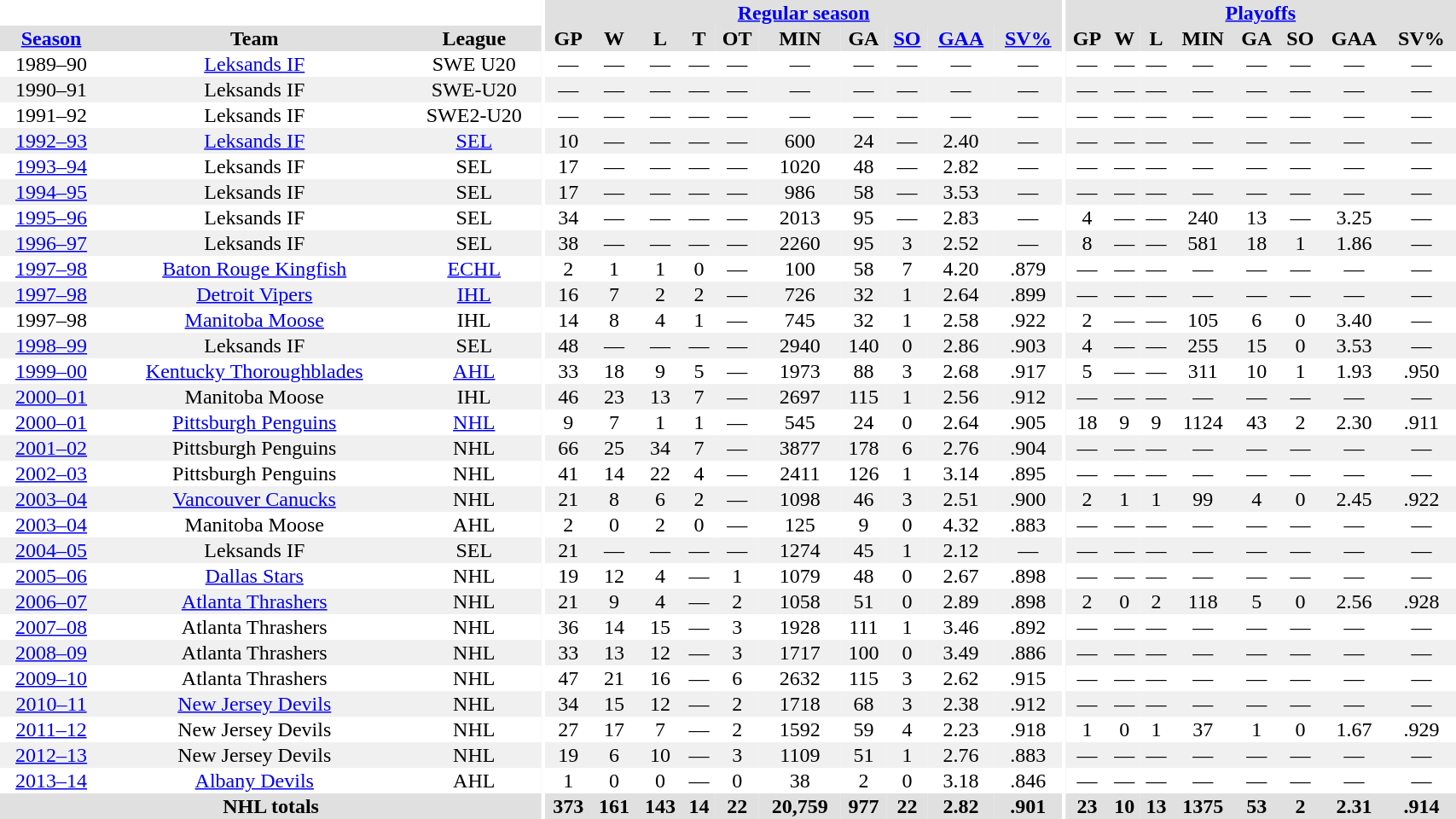<table border="0" cellpadding="1" cellspacing="0" style="width:90%; text-align:center;">
<tr bgcolor="#e0e0e0">
<th colspan="3" bgcolor="#ffffff"></th>
<th rowspan="99" bgcolor="#ffffff"></th>
<th colspan="10" bgcolor="#e0e0e0"><a href='#'>Regular season</a></th>
<th rowspan="99" bgcolor="#ffffff"></th>
<th colspan="8" bgcolor="#e0e0e0"><a href='#'>Playoffs</a></th>
</tr>
<tr bgcolor="#e0e0e0">
<th><a href='#'>Season</a></th>
<th>Team</th>
<th>League</th>
<th>GP</th>
<th>W</th>
<th>L</th>
<th>T</th>
<th>OT</th>
<th>MIN</th>
<th>GA</th>
<th><a href='#'>SO</a></th>
<th><a href='#'>GAA</a></th>
<th><a href='#'>SV%</a></th>
<th>GP</th>
<th>W</th>
<th>L</th>
<th>MIN</th>
<th>GA</th>
<th>SO</th>
<th>GAA</th>
<th>SV%</th>
</tr>
<tr>
<td>1989–90</td>
<td><a href='#'>Leksands IF</a></td>
<td>SWE U20</td>
<td>—</td>
<td>—</td>
<td>—</td>
<td>—</td>
<td>—</td>
<td>—</td>
<td>—</td>
<td>—</td>
<td>—</td>
<td>—</td>
<td>—</td>
<td>—</td>
<td>—</td>
<td>—</td>
<td>—</td>
<td>—</td>
<td>—</td>
<td>—</td>
</tr>
<tr bgcolor="#f0f0f0">
<td>1990–91</td>
<td>Leksands IF</td>
<td>SWE-U20</td>
<td>—</td>
<td>—</td>
<td>—</td>
<td>—</td>
<td>—</td>
<td>—</td>
<td>—</td>
<td>—</td>
<td>—</td>
<td>—</td>
<td>—</td>
<td>—</td>
<td>—</td>
<td>—</td>
<td>—</td>
<td>—</td>
<td>—</td>
<td>—</td>
</tr>
<tr>
<td>1991–92</td>
<td>Leksands IF</td>
<td>SWE2-U20</td>
<td>—</td>
<td>—</td>
<td>—</td>
<td>—</td>
<td>—</td>
<td>—</td>
<td>—</td>
<td>—</td>
<td>—</td>
<td>—</td>
<td>—</td>
<td>—</td>
<td>—</td>
<td>—</td>
<td>—</td>
<td>—</td>
<td>—</td>
<td>—</td>
</tr>
<tr bgcolor="#f0f0f0">
<td><a href='#'>1992–93</a></td>
<td><a href='#'>Leksands IF</a></td>
<td><a href='#'>SEL</a></td>
<td>10</td>
<td>—</td>
<td>—</td>
<td>—</td>
<td>—</td>
<td>600</td>
<td>24</td>
<td>—</td>
<td>2.40</td>
<td>—</td>
<td>—</td>
<td>—</td>
<td>—</td>
<td>—</td>
<td>—</td>
<td>—</td>
<td>—</td>
<td>—</td>
</tr>
<tr>
<td><a href='#'>1993–94</a></td>
<td>Leksands IF</td>
<td>SEL</td>
<td>17</td>
<td>—</td>
<td>—</td>
<td>—</td>
<td>—</td>
<td>1020</td>
<td>48</td>
<td>—</td>
<td>2.82</td>
<td>—</td>
<td>—</td>
<td>—</td>
<td>—</td>
<td>—</td>
<td>—</td>
<td>—</td>
<td>—</td>
<td>—</td>
</tr>
<tr bgcolor="#f0f0f0">
<td><a href='#'>1994–95</a></td>
<td>Leksands IF</td>
<td>SEL</td>
<td>17</td>
<td>—</td>
<td>—</td>
<td>—</td>
<td>—</td>
<td>986</td>
<td>58</td>
<td>—</td>
<td>3.53</td>
<td>—</td>
<td>—</td>
<td>—</td>
<td>—</td>
<td>—</td>
<td>—</td>
<td>—</td>
<td>—</td>
<td>—</td>
</tr>
<tr>
<td><a href='#'>1995–96</a></td>
<td>Leksands IF</td>
<td>SEL</td>
<td>34</td>
<td>—</td>
<td>—</td>
<td>—</td>
<td>—</td>
<td>2013</td>
<td>95</td>
<td>—</td>
<td>2.83</td>
<td>—</td>
<td>4</td>
<td>—</td>
<td>—</td>
<td>240</td>
<td>13</td>
<td>—</td>
<td>3.25</td>
<td>—</td>
</tr>
<tr bgcolor="#f0f0f0">
<td><a href='#'>1996–97</a></td>
<td>Leksands IF</td>
<td>SEL</td>
<td>38</td>
<td>—</td>
<td>—</td>
<td>—</td>
<td>—</td>
<td>2260</td>
<td>95</td>
<td>3</td>
<td>2.52</td>
<td>—</td>
<td>8</td>
<td>—</td>
<td>—</td>
<td>581</td>
<td>18</td>
<td>1</td>
<td>1.86</td>
<td>—</td>
</tr>
<tr>
<td><a href='#'>1997–98</a></td>
<td><a href='#'>Baton Rouge Kingfish</a></td>
<td><a href='#'>ECHL</a></td>
<td>2</td>
<td>1</td>
<td>1</td>
<td>0</td>
<td>—</td>
<td>100</td>
<td>58</td>
<td>7</td>
<td>4.20</td>
<td>.879</td>
<td>—</td>
<td>—</td>
<td>—</td>
<td>—</td>
<td>—</td>
<td>—</td>
<td>—</td>
<td>—</td>
</tr>
<tr bgcolor="#f0f0f0">
<td><a href='#'>1997–98</a></td>
<td><a href='#'>Detroit Vipers</a></td>
<td><a href='#'>IHL</a></td>
<td>16</td>
<td>7</td>
<td>2</td>
<td>2</td>
<td>—</td>
<td>726</td>
<td>32</td>
<td>1</td>
<td>2.64</td>
<td>.899</td>
<td>—</td>
<td>—</td>
<td>—</td>
<td>—</td>
<td>—</td>
<td>—</td>
<td>—</td>
<td>—</td>
</tr>
<tr>
<td>1997–98</td>
<td><a href='#'>Manitoba Moose</a></td>
<td>IHL</td>
<td>14</td>
<td>8</td>
<td>4</td>
<td>1</td>
<td>—</td>
<td>745</td>
<td>32</td>
<td>1</td>
<td>2.58</td>
<td>.922</td>
<td>2</td>
<td>—</td>
<td>—</td>
<td>105</td>
<td>6</td>
<td>0</td>
<td>3.40</td>
<td>—</td>
</tr>
<tr bgcolor="#f0f0f0">
<td><a href='#'>1998–99</a></td>
<td>Leksands IF</td>
<td>SEL</td>
<td>48</td>
<td>—</td>
<td>—</td>
<td>—</td>
<td>—</td>
<td>2940</td>
<td>140</td>
<td>0</td>
<td>2.86</td>
<td>.903</td>
<td>4</td>
<td>—</td>
<td>—</td>
<td>255</td>
<td>15</td>
<td>0</td>
<td>3.53</td>
<td>—</td>
</tr>
<tr>
<td><a href='#'>1999–00</a></td>
<td><a href='#'>Kentucky Thoroughblades</a></td>
<td><a href='#'>AHL</a></td>
<td>33</td>
<td>18</td>
<td>9</td>
<td>5</td>
<td>—</td>
<td>1973</td>
<td>88</td>
<td>3</td>
<td>2.68</td>
<td>.917</td>
<td>5</td>
<td>—</td>
<td>—</td>
<td>311</td>
<td>10</td>
<td>1</td>
<td>1.93</td>
<td>.950</td>
</tr>
<tr bgcolor="#f0f0f0">
<td><a href='#'>2000–01</a></td>
<td>Manitoba Moose</td>
<td>IHL</td>
<td>46</td>
<td>23</td>
<td>13</td>
<td>7</td>
<td>—</td>
<td>2697</td>
<td>115</td>
<td>1</td>
<td>2.56</td>
<td>.912</td>
<td>—</td>
<td>—</td>
<td>—</td>
<td>—</td>
<td>—</td>
<td>—</td>
<td>—</td>
<td>—</td>
</tr>
<tr>
<td><a href='#'>2000–01</a></td>
<td><a href='#'>Pittsburgh Penguins</a></td>
<td><a href='#'>NHL</a></td>
<td>9</td>
<td>7</td>
<td>1</td>
<td>1</td>
<td>—</td>
<td>545</td>
<td>24</td>
<td>0</td>
<td>2.64</td>
<td>.905</td>
<td>18</td>
<td>9</td>
<td>9</td>
<td>1124</td>
<td>43</td>
<td>2</td>
<td>2.30</td>
<td>.911</td>
</tr>
<tr bgcolor="#f0f0f0">
<td><a href='#'>2001–02</a></td>
<td>Pittsburgh Penguins</td>
<td>NHL</td>
<td>66</td>
<td>25</td>
<td>34</td>
<td>7</td>
<td>—</td>
<td>3877</td>
<td>178</td>
<td>6</td>
<td>2.76</td>
<td>.904</td>
<td>—</td>
<td>—</td>
<td>—</td>
<td>—</td>
<td>—</td>
<td>—</td>
<td>—</td>
<td>—</td>
</tr>
<tr>
<td><a href='#'>2002–03</a></td>
<td>Pittsburgh Penguins</td>
<td>NHL</td>
<td>41</td>
<td>14</td>
<td>22</td>
<td>4</td>
<td>—</td>
<td>2411</td>
<td>126</td>
<td>1</td>
<td>3.14</td>
<td>.895</td>
<td>—</td>
<td>—</td>
<td>—</td>
<td>—</td>
<td>—</td>
<td>—</td>
<td>—</td>
<td>—</td>
</tr>
<tr bgcolor="#f0f0f0">
<td><a href='#'>2003–04</a></td>
<td><a href='#'>Vancouver Canucks</a></td>
<td>NHL</td>
<td>21</td>
<td>8</td>
<td>6</td>
<td>2</td>
<td>—</td>
<td>1098</td>
<td>46</td>
<td>3</td>
<td>2.51</td>
<td>.900</td>
<td>2</td>
<td>1</td>
<td>1</td>
<td>99</td>
<td>4</td>
<td>0</td>
<td>2.45</td>
<td>.922</td>
</tr>
<tr>
<td><a href='#'>2003–04</a></td>
<td>Manitoba Moose</td>
<td>AHL</td>
<td>2</td>
<td>0</td>
<td>2</td>
<td>0</td>
<td>—</td>
<td>125</td>
<td>9</td>
<td>0</td>
<td>4.32</td>
<td>.883</td>
<td>—</td>
<td>—</td>
<td>—</td>
<td>—</td>
<td>—</td>
<td>—</td>
<td>—</td>
<td>—</td>
</tr>
<tr bgcolor="#f0f0f0">
<td><a href='#'>2004–05</a></td>
<td>Leksands IF</td>
<td>SEL</td>
<td>21</td>
<td>—</td>
<td>—</td>
<td>—</td>
<td>—</td>
<td>1274</td>
<td>45</td>
<td>1</td>
<td>2.12</td>
<td>—</td>
<td>—</td>
<td>—</td>
<td>—</td>
<td>—</td>
<td>—</td>
<td>—</td>
<td>—</td>
<td>—</td>
</tr>
<tr>
<td><a href='#'>2005–06</a></td>
<td><a href='#'>Dallas Stars</a></td>
<td>NHL</td>
<td>19</td>
<td>12</td>
<td>4</td>
<td>—</td>
<td>1</td>
<td>1079</td>
<td>48</td>
<td>0</td>
<td>2.67</td>
<td>.898</td>
<td>—</td>
<td>—</td>
<td>—</td>
<td>—</td>
<td>—</td>
<td>—</td>
<td>—</td>
<td>—</td>
</tr>
<tr bgcolor="#f0f0f0">
<td><a href='#'>2006–07</a></td>
<td><a href='#'>Atlanta Thrashers</a></td>
<td>NHL</td>
<td>21</td>
<td>9</td>
<td>4</td>
<td>—</td>
<td>2</td>
<td>1058</td>
<td>51</td>
<td>0</td>
<td>2.89</td>
<td>.898</td>
<td>2</td>
<td>0</td>
<td>2</td>
<td>118</td>
<td>5</td>
<td>0</td>
<td>2.56</td>
<td>.928</td>
</tr>
<tr>
<td><a href='#'>2007–08</a></td>
<td>Atlanta Thrashers</td>
<td>NHL</td>
<td>36</td>
<td>14</td>
<td>15</td>
<td>—</td>
<td>3</td>
<td>1928</td>
<td>111</td>
<td>1</td>
<td>3.46</td>
<td>.892</td>
<td>—</td>
<td>—</td>
<td>—</td>
<td>—</td>
<td>—</td>
<td>—</td>
<td>—</td>
<td>—</td>
</tr>
<tr bgcolor="#f0f0f0">
<td><a href='#'>2008–09</a></td>
<td>Atlanta Thrashers</td>
<td>NHL</td>
<td>33</td>
<td>13</td>
<td>12</td>
<td>—</td>
<td>3</td>
<td>1717</td>
<td>100</td>
<td>0</td>
<td>3.49</td>
<td>.886</td>
<td>—</td>
<td>—</td>
<td>—</td>
<td>—</td>
<td>—</td>
<td>—</td>
<td>—</td>
<td>—</td>
</tr>
<tr>
<td><a href='#'>2009–10</a></td>
<td>Atlanta Thrashers</td>
<td>NHL</td>
<td>47</td>
<td>21</td>
<td>16</td>
<td>—</td>
<td>6</td>
<td>2632</td>
<td>115</td>
<td>3</td>
<td>2.62</td>
<td>.915</td>
<td>—</td>
<td>—</td>
<td>—</td>
<td>—</td>
<td>—</td>
<td>—</td>
<td>—</td>
<td>—</td>
</tr>
<tr bgcolor="#f0f0f0">
<td><a href='#'>2010–11</a></td>
<td><a href='#'>New Jersey Devils</a></td>
<td>NHL</td>
<td>34</td>
<td>15</td>
<td>12</td>
<td>—</td>
<td>2</td>
<td>1718</td>
<td>68</td>
<td>3</td>
<td>2.38</td>
<td>.912</td>
<td>—</td>
<td>—</td>
<td>—</td>
<td>—</td>
<td>—</td>
<td>—</td>
<td>—</td>
<td>—</td>
</tr>
<tr>
<td><a href='#'>2011–12</a></td>
<td>New Jersey Devils</td>
<td>NHL</td>
<td>27</td>
<td>17</td>
<td>7</td>
<td>—</td>
<td>2</td>
<td>1592</td>
<td>59</td>
<td>4</td>
<td>2.23</td>
<td>.918</td>
<td>1</td>
<td>0</td>
<td>1</td>
<td>37</td>
<td>1</td>
<td>0</td>
<td>1.67</td>
<td>.929</td>
</tr>
<tr bgcolor="#f0f0f0">
<td><a href='#'>2012–13</a></td>
<td>New Jersey Devils</td>
<td>NHL</td>
<td>19</td>
<td>6</td>
<td>10</td>
<td>—</td>
<td>3</td>
<td>1109</td>
<td>51</td>
<td>1</td>
<td>2.76</td>
<td>.883</td>
<td>—</td>
<td>—</td>
<td>—</td>
<td>—</td>
<td>—</td>
<td>—</td>
<td>—</td>
<td>—</td>
</tr>
<tr>
<td><a href='#'>2013–14</a></td>
<td><a href='#'>Albany Devils</a></td>
<td>AHL</td>
<td>1</td>
<td>0</td>
<td>0</td>
<td>—</td>
<td>0</td>
<td>38</td>
<td>2</td>
<td>0</td>
<td>3.18</td>
<td>.846</td>
<td>—</td>
<td>—</td>
<td>—</td>
<td>—</td>
<td>—</td>
<td>—</td>
<td>—</td>
<td>—</td>
</tr>
<tr bgcolor="#e0e0e0">
<th colspan="3">NHL totals</th>
<th>373</th>
<th>161</th>
<th>143</th>
<th>14</th>
<th>22</th>
<th>20,759</th>
<th>977</th>
<th>22</th>
<th>2.82</th>
<th>.901</th>
<th>23</th>
<th>10</th>
<th>13</th>
<th>1375</th>
<th>53</th>
<th>2</th>
<th>2.31</th>
<th>.914</th>
</tr>
</table>
